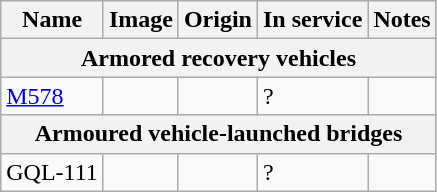<table class="wikitable">
<tr>
<th>Name</th>
<th>Image</th>
<th>Origin</th>
<th>In service</th>
<th>Notes</th>
</tr>
<tr>
<th colspan="5">Armored recovery vehicles</th>
</tr>
<tr>
<td><a href='#'>M578</a></td>
<td></td>
<td></td>
<td>?</td>
<td></td>
</tr>
<tr>
<th colspan="5">Armoured vehicle-launched bridges</th>
</tr>
<tr>
<td>GQL-111</td>
<td></td>
<td></td>
<td>?</td>
<td></td>
</tr>
</table>
